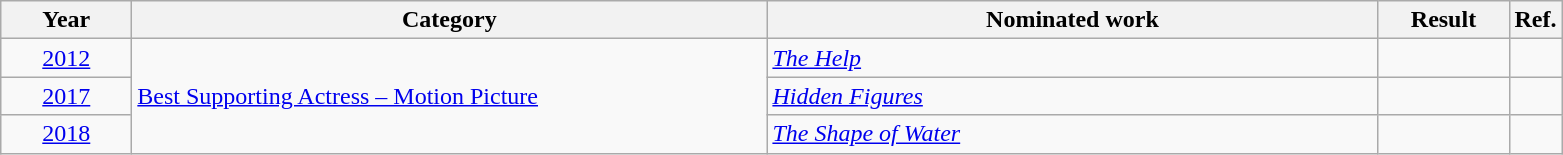<table class=wikitable>
<tr>
<th scope="col" style="width:5em;">Year</th>
<th scope="col" style="width:26em;">Category</th>
<th scope="col" style="width:25em;">Nominated work</th>
<th scope="col" style="width:5em;">Result</th>
<th>Ref.</th>
</tr>
<tr>
<td style="text-align:center;"><a href='#'>2012</a></td>
<td rowspan="3"><a href='#'>Best Supporting Actress – Motion Picture</a></td>
<td><em><a href='#'>The Help</a></em></td>
<td></td>
<td style="text-align:center;"></td>
</tr>
<tr>
<td style="text-align:center;"><a href='#'>2017</a></td>
<td><em><a href='#'>Hidden Figures</a></em></td>
<td></td>
<td style="text-align:center;"></td>
</tr>
<tr>
<td style="text-align:center;"><a href='#'>2018</a></td>
<td><em><a href='#'>The Shape of Water</a></em></td>
<td></td>
<td style="text-align:center;"></td>
</tr>
</table>
